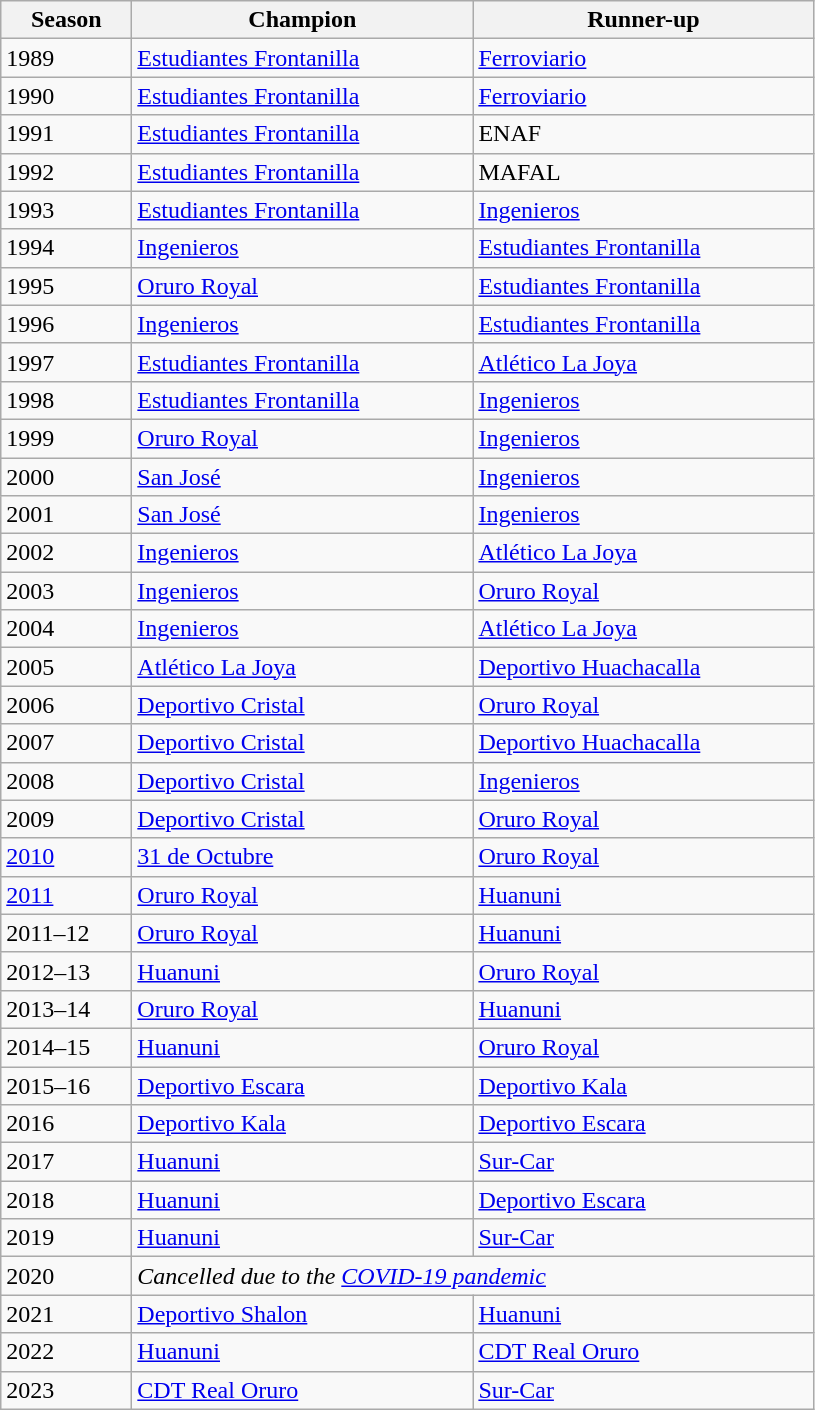<table class="wikitable sortable">
<tr>
<th width=80px>Season</th>
<th width=220px>Champion</th>
<th width=220px>Runner-up</th>
</tr>
<tr>
<td>1989</td>
<td><a href='#'>Estudiantes Frontanilla</a></td>
<td><a href='#'>Ferroviario</a></td>
</tr>
<tr>
<td>1990</td>
<td><a href='#'>Estudiantes Frontanilla</a></td>
<td><a href='#'>Ferroviario</a></td>
</tr>
<tr>
<td>1991</td>
<td><a href='#'>Estudiantes Frontanilla</a></td>
<td>ENAF</td>
</tr>
<tr>
<td>1992</td>
<td><a href='#'>Estudiantes Frontanilla</a></td>
<td>MAFAL</td>
</tr>
<tr>
<td>1993</td>
<td><a href='#'>Estudiantes Frontanilla</a></td>
<td><a href='#'>Ingenieros</a></td>
</tr>
<tr>
<td>1994</td>
<td><a href='#'>Ingenieros</a></td>
<td><a href='#'>Estudiantes Frontanilla</a></td>
</tr>
<tr>
<td>1995</td>
<td><a href='#'>Oruro Royal</a></td>
<td><a href='#'>Estudiantes Frontanilla</a></td>
</tr>
<tr>
<td>1996</td>
<td><a href='#'>Ingenieros</a></td>
<td><a href='#'>Estudiantes Frontanilla</a></td>
</tr>
<tr>
<td>1997</td>
<td><a href='#'>Estudiantes Frontanilla</a></td>
<td><a href='#'>Atlético La Joya</a></td>
</tr>
<tr>
<td>1998</td>
<td><a href='#'>Estudiantes Frontanilla</a></td>
<td><a href='#'>Ingenieros</a></td>
</tr>
<tr>
<td>1999</td>
<td><a href='#'>Oruro Royal</a></td>
<td><a href='#'>Ingenieros</a></td>
</tr>
<tr>
<td>2000</td>
<td><a href='#'>San José</a></td>
<td><a href='#'>Ingenieros</a></td>
</tr>
<tr>
<td>2001</td>
<td><a href='#'>San José</a></td>
<td><a href='#'>Ingenieros</a></td>
</tr>
<tr>
<td>2002</td>
<td><a href='#'>Ingenieros</a></td>
<td><a href='#'>Atlético La Joya</a></td>
</tr>
<tr>
<td>2003</td>
<td><a href='#'>Ingenieros</a></td>
<td><a href='#'>Oruro Royal</a></td>
</tr>
<tr>
<td>2004</td>
<td><a href='#'>Ingenieros</a></td>
<td><a href='#'>Atlético La Joya</a></td>
</tr>
<tr>
<td>2005</td>
<td><a href='#'>Atlético La Joya</a></td>
<td><a href='#'>Deportivo Huachacalla</a></td>
</tr>
<tr>
<td>2006</td>
<td><a href='#'>Deportivo Cristal</a></td>
<td><a href='#'>Oruro Royal</a></td>
</tr>
<tr>
<td>2007</td>
<td><a href='#'>Deportivo Cristal</a></td>
<td><a href='#'>Deportivo Huachacalla</a></td>
</tr>
<tr>
<td>2008</td>
<td><a href='#'>Deportivo Cristal</a></td>
<td><a href='#'>Ingenieros</a></td>
</tr>
<tr>
<td>2009</td>
<td><a href='#'>Deportivo Cristal</a></td>
<td><a href='#'>Oruro Royal</a></td>
</tr>
<tr>
<td><a href='#'>2010</a></td>
<td><a href='#'>31 de Octubre</a></td>
<td><a href='#'>Oruro Royal</a></td>
</tr>
<tr>
<td><a href='#'>2011</a></td>
<td><a href='#'>Oruro Royal</a></td>
<td><a href='#'>Huanuni</a></td>
</tr>
<tr>
<td>2011–12</td>
<td><a href='#'>Oruro Royal</a></td>
<td><a href='#'>Huanuni</a></td>
</tr>
<tr>
<td>2012–13</td>
<td><a href='#'>Huanuni</a></td>
<td><a href='#'>Oruro Royal</a></td>
</tr>
<tr>
<td>2013–14</td>
<td><a href='#'>Oruro Royal</a></td>
<td><a href='#'>Huanuni</a></td>
</tr>
<tr>
<td>2014–15</td>
<td><a href='#'>Huanuni</a></td>
<td><a href='#'>Oruro Royal</a></td>
</tr>
<tr>
<td>2015–16</td>
<td><a href='#'>Deportivo Escara</a></td>
<td><a href='#'>Deportivo Kala</a></td>
</tr>
<tr>
<td>2016</td>
<td><a href='#'>Deportivo Kala</a></td>
<td><a href='#'>Deportivo Escara</a></td>
</tr>
<tr>
<td>2017</td>
<td><a href='#'>Huanuni</a></td>
<td><a href='#'>Sur-Car</a></td>
</tr>
<tr>
<td>2018</td>
<td><a href='#'>Huanuni</a></td>
<td><a href='#'>Deportivo Escara</a></td>
</tr>
<tr>
<td>2019</td>
<td><a href='#'>Huanuni</a></td>
<td><a href='#'>Sur-Car</a></td>
</tr>
<tr>
<td>2020</td>
<td colspan="2"><em>Cancelled due to the <a href='#'>COVID-19 pandemic</a></em></td>
</tr>
<tr>
<td>2021</td>
<td><a href='#'>Deportivo Shalon</a></td>
<td><a href='#'>Huanuni</a></td>
</tr>
<tr>
<td>2022</td>
<td><a href='#'>Huanuni</a></td>
<td><a href='#'>CDT Real Oruro</a></td>
</tr>
<tr>
<td>2023</td>
<td><a href='#'>CDT Real Oruro</a></td>
<td><a href='#'>Sur-Car</a></td>
</tr>
</table>
